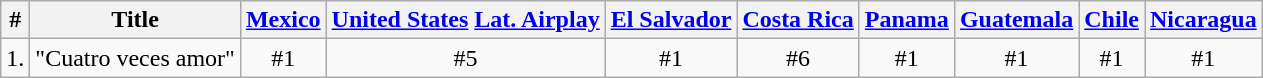<table class="wikitable">
<tr>
<th>#</th>
<th>Title</th>
<th><a href='#'>Mexico</a></th>
<th><a href='#'>United States</a> <a href='#'>Lat. Airplay</a></th>
<th><a href='#'>El Salvador</a></th>
<th><a href='#'>Costa Rica</a></th>
<th><a href='#'>Panama</a></th>
<th><a href='#'>Guatemala</a></th>
<th><a href='#'>Chile</a></th>
<th><a href='#'>Nicaragua</a></th>
</tr>
<tr>
<td>1.</td>
<td style="text-align:center;">"Cuatro veces amor"</td>
<td style="text-align:center;">#1</td>
<td style="text-align:center;">#5</td>
<td style="text-align:center;">#1</td>
<td style="text-align:center;">#6</td>
<td style="text-align:center;">#1</td>
<td style="text-align:center;">#1</td>
<td style="text-align:center;">#1</td>
<td style="text-align:center;">#1</td>
</tr>
</table>
